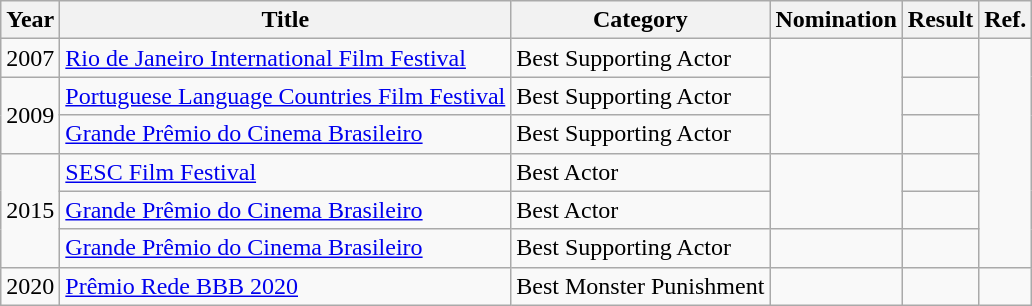<table class="wikitable">
<tr>
<th>Year</th>
<th>Title</th>
<th>Category</th>
<th>Nomination</th>
<th>Result</th>
<th>Ref.</th>
</tr>
<tr>
<td>2007</td>
<td><a href='#'>Rio de Janeiro International Film Festival</a></td>
<td>Best Supporting Actor</td>
<td rowspan="3"></td>
<td></td>
<td rowspan="6"></td>
</tr>
<tr>
<td rowspan="2">2009</td>
<td><a href='#'>Portuguese Language Countries Film Festival</a></td>
<td>Best Supporting Actor</td>
<td></td>
</tr>
<tr>
<td><a href='#'>Grande Prêmio do Cinema Brasileiro</a></td>
<td>Best Supporting Actor</td>
<td></td>
</tr>
<tr>
<td rowspan="3">2015</td>
<td><a href='#'>SESC Film Festival</a></td>
<td>Best Actor</td>
<td rowspan="2"></td>
<td></td>
</tr>
<tr>
<td><a href='#'>Grande Prêmio do Cinema Brasileiro</a></td>
<td>Best Actor</td>
<td></td>
</tr>
<tr>
<td><a href='#'>Grande Prêmio do Cinema Brasileiro</a></td>
<td>Best Supporting Actor</td>
<td></td>
<td></td>
</tr>
<tr>
<td>2020</td>
<td><a href='#'>Prêmio Rede BBB 2020</a></td>
<td>Best Monster Punishment</td>
<td></td>
<td></td>
<td></td>
</tr>
</table>
